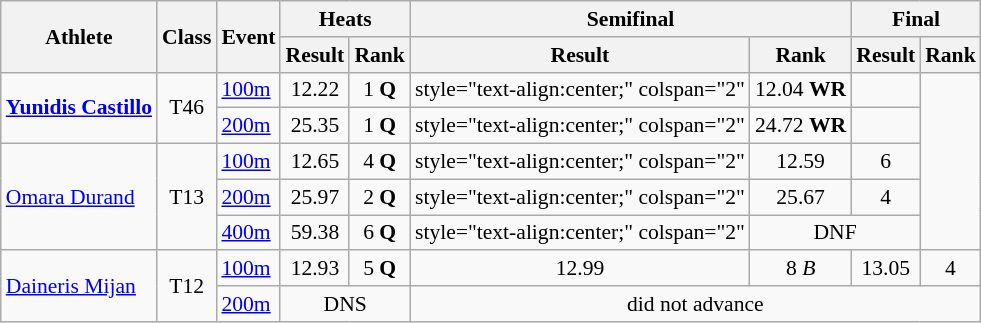<table class=wikitable style="font-size:90%">
<tr>
<th rowspan="2">Athlete</th>
<th rowspan="2">Class</th>
<th rowspan="2">Event</th>
<th colspan="2">Heats</th>
<th colspan="2">Semifinal</th>
<th colspan="2">Final</th>
</tr>
<tr>
<th>Result</th>
<th>Rank</th>
<th>Result</th>
<th>Rank</th>
<th>Result</th>
<th>Rank</th>
</tr>
<tr>
<td rowspan="2"><strong><a href='#'>Yunidis Castillo</a></strong></td>
<td rowspan="2" style="text-align:center;">T46</td>
<td><a href='#'>100m</a></td>
<td style="text-align:center;">12.22</td>
<td style="text-align:center;">1 <strong>Q</strong></td>
<td>style="text-align:center;" colspan="2" </td>
<td style="text-align:center;">12.04 <strong>WR</strong></td>
<td style="text-align:center;"></td>
</tr>
<tr>
<td><a href='#'>200m</a></td>
<td style="text-align:center;">25.35</td>
<td style="text-align:center;">1 <strong>Q</strong></td>
<td>style="text-align:center;" colspan="2" </td>
<td style="text-align:center;">24.72 <strong>WR</strong></td>
<td style="text-align:center;"></td>
</tr>
<tr>
<td rowspan="3"><a href='#'>Omara Durand</a></td>
<td rowspan="3" style="text-align:center;">T13</td>
<td><a href='#'>100m</a></td>
<td style="text-align:center;">12.65</td>
<td style="text-align:center;">4 <strong>Q</strong></td>
<td>style="text-align:center;" colspan="2" </td>
<td style="text-align:center;">12.59</td>
<td style="text-align:center;">6</td>
</tr>
<tr>
<td><a href='#'>200m</a></td>
<td style="text-align:center;">25.97</td>
<td style="text-align:center;">2 <strong>Q</strong></td>
<td>style="text-align:center;" colspan="2" </td>
<td style="text-align:center;">25.67</td>
<td style="text-align:center;">4</td>
</tr>
<tr>
<td><a href='#'>400m</a></td>
<td style="text-align:center;">59.38</td>
<td style="text-align:center;">6 <strong>Q</strong></td>
<td>style="text-align:center;" colspan="2" </td>
<td style="text-align:center;" colspan="2">DNF</td>
</tr>
<tr>
<td rowspan="2"><a href='#'>Daineris Mijan</a></td>
<td rowspan="2" style="text-align:center;">T12</td>
<td><a href='#'>100m</a></td>
<td style="text-align:center;">12.93</td>
<td style="text-align:center;">5 <strong>Q</strong></td>
<td style="text-align:center;">12.99</td>
<td style="text-align:center;">8 <em>B</em></td>
<td style="text-align:center;">13.05</td>
<td style="text-align:center;">4</td>
</tr>
<tr>
<td><a href='#'>200m</a></td>
<td style="text-align:center;" colspan="2">DNS</td>
<td style="text-align:center;" colspan="4">did not advance</td>
</tr>
</table>
